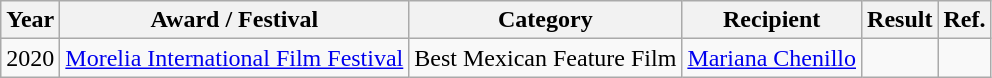<table class="wikitable">
<tr>
<th>Year</th>
<th>Award / Festival</th>
<th>Category</th>
<th>Recipient</th>
<th>Result</th>
<th>Ref.</th>
</tr>
<tr>
<td>2020</td>
<td><a href='#'>Morelia International Film Festival</a></td>
<td>Best Mexican Feature Film</td>
<td><a href='#'>Mariana Chenillo</a></td>
<td></td>
<td></td>
</tr>
</table>
